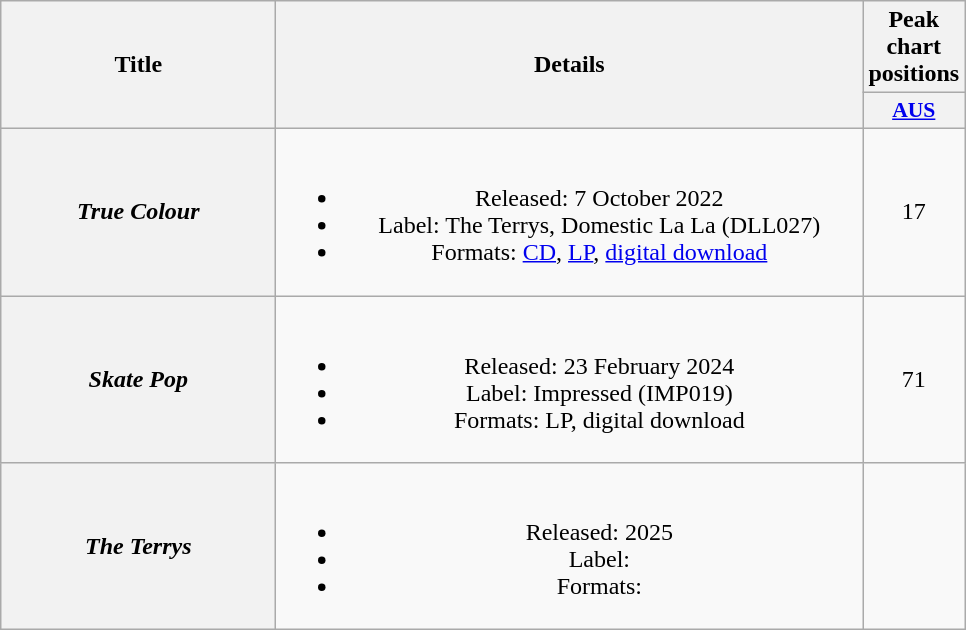<table class="wikitable plainrowheaders" style="text-align:center;">
<tr>
<th scope="col" rowspan="2" style="width:11em;">Title</th>
<th scope="col" rowspan="2" style="width:24em;">Details</th>
<th scope="col" colspan="1">Peak chart positions</th>
</tr>
<tr>
<th scope="col" style="width:3em;font-size:90%;"><a href='#'>AUS</a><br></th>
</tr>
<tr>
<th scope="row"><em>True Colour</em></th>
<td><br><ul><li>Released: 7 October 2022</li><li>Label: The Terrys, Domestic La La (DLL027)</li><li>Formats: <a href='#'>CD</a>, <a href='#'>LP</a>, <a href='#'>digital download</a></li></ul></td>
<td>17</td>
</tr>
<tr>
<th scope="row"><em>Skate Pop</em></th>
<td><br><ul><li>Released: 23 February 2024</li><li>Label: Impressed (IMP019)</li><li>Formats: LP, digital download</li></ul></td>
<td>71</td>
</tr>
<tr>
<th scope="row"><em>The Terrys</em></th>
<td><br><ul><li>Released: 2025</li><li>Label:</li><li>Formats:</li></ul></td>
<td></td>
</tr>
</table>
